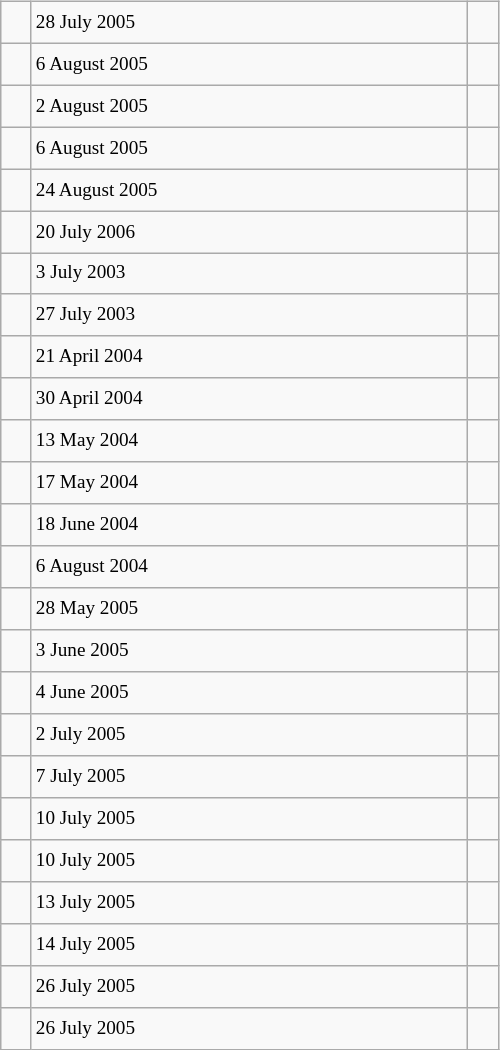<table class="wikitable" style="font-size: 80%; float: left; width: 26em; margin-right: 1em; height: 700px">
<tr>
<td></td>
<td>28 July 2005</td>
<td></td>
</tr>
<tr>
<td></td>
<td>6 August 2005</td>
<td></td>
</tr>
<tr>
<td></td>
<td>2 August 2005</td>
<td></td>
</tr>
<tr>
<td></td>
<td>6 August 2005</td>
<td></td>
</tr>
<tr>
<td></td>
<td>24 August 2005</td>
<td></td>
</tr>
<tr>
<td></td>
<td>20 July 2006</td>
<td></td>
</tr>
<tr>
<td></td>
<td>3 July 2003</td>
<td></td>
</tr>
<tr>
<td></td>
<td>27 July 2003</td>
<td></td>
</tr>
<tr>
<td></td>
<td>21 April 2004</td>
<td></td>
</tr>
<tr>
<td></td>
<td>30 April 2004</td>
<td></td>
</tr>
<tr>
<td></td>
<td>13 May 2004</td>
<td></td>
</tr>
<tr>
<td></td>
<td>17 May 2004</td>
<td></td>
</tr>
<tr>
<td></td>
<td>18 June 2004</td>
<td></td>
</tr>
<tr>
<td></td>
<td>6 August 2004</td>
<td></td>
</tr>
<tr>
<td></td>
<td>28 May 2005</td>
<td></td>
</tr>
<tr>
<td></td>
<td>3 June 2005</td>
<td></td>
</tr>
<tr>
<td></td>
<td>4 June 2005</td>
<td></td>
</tr>
<tr>
<td></td>
<td>2 July 2005</td>
<td></td>
</tr>
<tr>
<td></td>
<td>7 July 2005</td>
<td></td>
</tr>
<tr>
<td></td>
<td>10 July 2005</td>
<td></td>
</tr>
<tr>
<td></td>
<td>10 July 2005</td>
<td></td>
</tr>
<tr>
<td></td>
<td>13 July 2005</td>
<td></td>
</tr>
<tr>
<td></td>
<td>14 July 2005</td>
<td></td>
</tr>
<tr>
<td></td>
<td>26 July 2005</td>
<td></td>
</tr>
<tr>
<td></td>
<td>26 July 2005</td>
<td></td>
</tr>
</table>
